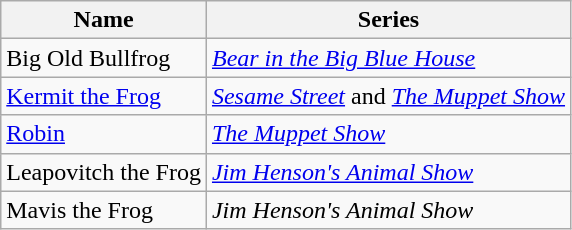<table class="wikitable sortable">
<tr>
<th>Name</th>
<th>Series</th>
</tr>
<tr>
<td>Big Old Bullfrog</td>
<td><em><a href='#'>Bear in the Big Blue House</a></em></td>
</tr>
<tr>
<td><a href='#'>Kermit the Frog</a></td>
<td><em><a href='#'>Sesame Street</a></em> and <em><a href='#'>The Muppet Show</a></em></td>
</tr>
<tr>
<td><a href='#'>Robin</a></td>
<td><em><a href='#'>The Muppet Show</a></em></td>
</tr>
<tr>
<td>Leapovitch the Frog</td>
<td><em><a href='#'>Jim Henson's Animal Show</a></em></td>
</tr>
<tr>
<td>Mavis the Frog</td>
<td><em>Jim Henson's Animal Show</em></td>
</tr>
</table>
